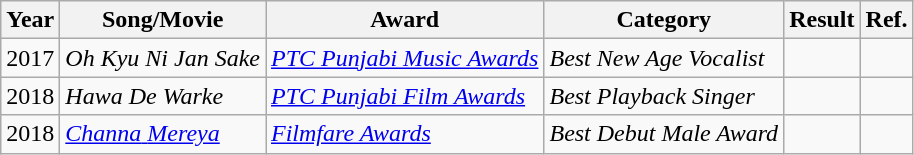<table class="wikitable sortable">
<tr>
<th>Year</th>
<th>Song/Movie</th>
<th>Award</th>
<th>Category</th>
<th>Result</th>
<th>Ref.</th>
</tr>
<tr>
<td>2017</td>
<td><em>Oh Kyu Ni Jan Sake</em></td>
<td><em><a href='#'>PTC Punjabi Music Awards</a></em></td>
<td><em>Best New Age Vocalist</em></td>
<td></td>
<td></td>
</tr>
<tr>
<td>2018</td>
<td><em>Hawa De Warke</em></td>
<td><em><a href='#'>PTC Punjabi Film Awards</a></em></td>
<td><em>Best Playback Singer</em></td>
<td></td>
<td></td>
</tr>
<tr>
<td>2018</td>
<td><a href='#'><em>Channa</em> <em>Mereya</em></a></td>
<td><a href='#'><em>Filmfare Awards</em></a></td>
<td><em>Best Debut Male Award</em></td>
<td></td>
<td></td>
</tr>
</table>
